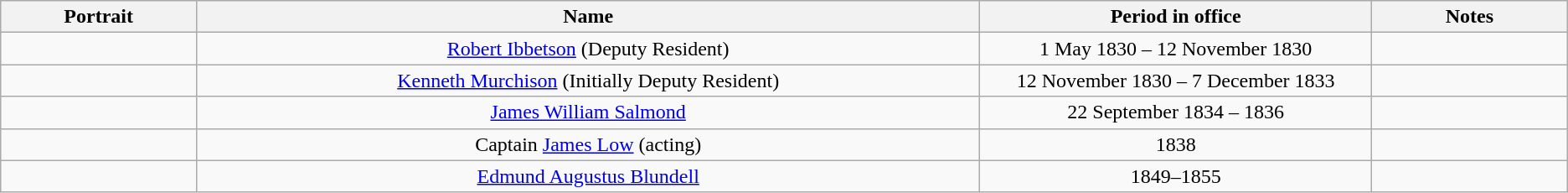<table class="wikitable" style="text-align:center">
<tr>
<th width=10%>Portrait</th>
<th width=40%>Name</th>
<th width = 20%>Period in office</th>
<th width = 10%>Notes</th>
</tr>
<tr>
<td></td>
<td><a href='#'>Robert Ibbetson</a> (Deputy Resident)</td>
<td>1 May 1830 – 12 November 1830</td>
<td></td>
</tr>
<tr>
<td></td>
<td><a href='#'>Kenneth Murchison</a> (Initially Deputy Resident)</td>
<td>12 November 1830 – 7 December 1833</td>
<td></td>
</tr>
<tr>
<td></td>
<td><a href='#'>James William Salmond</a></td>
<td>22 September 1834 – 1836</td>
<td></td>
</tr>
<tr>
<td></td>
<td>Captain <a href='#'>James Low</a> (acting)</td>
<td>1838</td>
<td></td>
</tr>
<tr>
<td></td>
<td><a href='#'>Edmund Augustus Blundell</a></td>
<td>1849–1855</td>
<td></td>
</tr>
</table>
